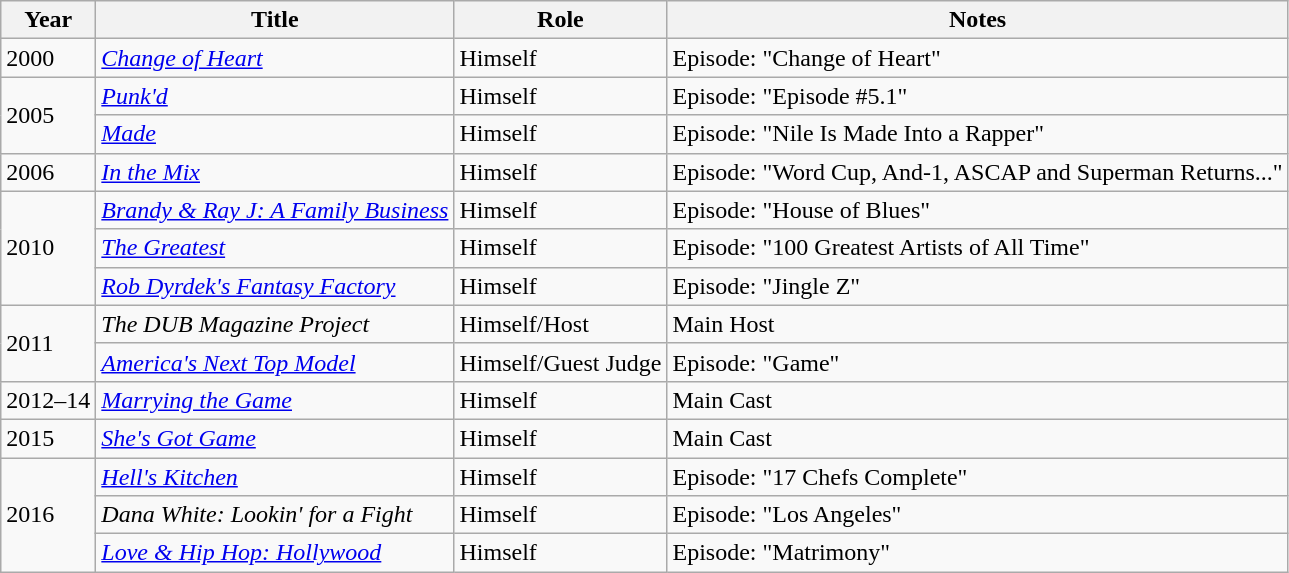<table class="wikitable">
<tr>
<th>Year</th>
<th>Title</th>
<th>Role</th>
<th>Notes</th>
</tr>
<tr>
<td>2000</td>
<td><em><a href='#'>Change of Heart</a></em></td>
<td>Himself</td>
<td>Episode: "Change of Heart"</td>
</tr>
<tr>
<td rowspan="2">2005</td>
<td><em><a href='#'>Punk'd</a></em></td>
<td>Himself</td>
<td>Episode: "Episode #5.1"</td>
</tr>
<tr>
<td><em><a href='#'>Made</a></em></td>
<td>Himself</td>
<td>Episode: "Nile Is Made Into a Rapper"</td>
</tr>
<tr>
<td>2006</td>
<td><em><a href='#'>In the Mix</a></em></td>
<td>Himself</td>
<td>Episode: "Word Cup, And-1, ASCAP and Superman Returns..."</td>
</tr>
<tr>
<td rowspan="3">2010</td>
<td><em><a href='#'>Brandy & Ray J: A Family Business</a></em></td>
<td>Himself</td>
<td>Episode: "House of Blues"</td>
</tr>
<tr>
<td><em><a href='#'>The Greatest</a></em></td>
<td>Himself</td>
<td>Episode: "100 Greatest Artists of All Time"</td>
</tr>
<tr>
<td><em><a href='#'>Rob Dyrdek's Fantasy Factory</a></em></td>
<td>Himself</td>
<td>Episode: "Jingle Z"</td>
</tr>
<tr>
<td rowspan="2">2011</td>
<td><em>The DUB Magazine Project</em></td>
<td>Himself/Host</td>
<td>Main Host</td>
</tr>
<tr>
<td><em><a href='#'>America's Next Top Model</a></em></td>
<td>Himself/Guest Judge</td>
<td>Episode: "Game"</td>
</tr>
<tr>
<td>2012–14</td>
<td><em><a href='#'>Marrying the Game</a></em></td>
<td>Himself</td>
<td>Main Cast</td>
</tr>
<tr>
<td>2015</td>
<td><em><a href='#'>She's Got Game</a></em></td>
<td>Himself</td>
<td>Main Cast</td>
</tr>
<tr>
<td rowspan="3">2016</td>
<td><em><a href='#'>Hell's Kitchen</a></em></td>
<td>Himself</td>
<td>Episode: "17 Chefs Complete"</td>
</tr>
<tr>
<td><em>Dana White: Lookin' for a Fight</em></td>
<td>Himself</td>
<td>Episode: "Los Angeles"</td>
</tr>
<tr>
<td><em><a href='#'>Love & Hip Hop: Hollywood</a></em></td>
<td>Himself</td>
<td>Episode: "Matrimony"</td>
</tr>
</table>
